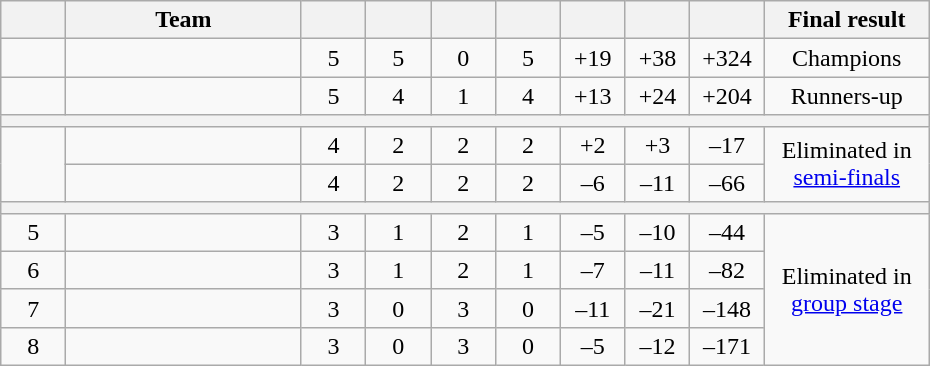<table class=wikitable style="text-align:center;" width=620>
<tr>
<th width=5.5%></th>
<th width=20%>Team</th>
<th width=5.5%></th>
<th width=5.5%></th>
<th width=5.5%></th>
<th width=5.5%></th>
<th width=5.5%></th>
<th width=5.5%></th>
<th width=5.5%></th>
<th width=14%>Final result</th>
</tr>
<tr>
<td></td>
<td align="left"></td>
<td>5</td>
<td>5</td>
<td>0</td>
<td>5</td>
<td>+19</td>
<td>+38</td>
<td>+324</td>
<td>Champions</td>
</tr>
<tr>
<td></td>
<td align="left"></td>
<td>5</td>
<td>4</td>
<td>1</td>
<td>4</td>
<td>+13</td>
<td>+24</td>
<td>+204</td>
<td>Runners-up</td>
</tr>
<tr>
<th colspan="10"></th>
</tr>
<tr>
<td rowspan="2"></td>
<td align="left"></td>
<td>4</td>
<td>2</td>
<td>2</td>
<td>2</td>
<td>+2</td>
<td>+3</td>
<td>–17</td>
<td rowspan="2">Eliminated in <a href='#'>semi-finals</a></td>
</tr>
<tr>
<td align="left"></td>
<td>4</td>
<td>2</td>
<td>2</td>
<td>2</td>
<td>–6</td>
<td>–11</td>
<td>–66</td>
</tr>
<tr>
<th colspan="10"></th>
</tr>
<tr>
<td>5</td>
<td align="left"></td>
<td>3</td>
<td>1</td>
<td>2</td>
<td>1</td>
<td>–5</td>
<td>–10</td>
<td>–44</td>
<td rowspan="4">Eliminated in <a href='#'>group stage</a></td>
</tr>
<tr>
<td>6</td>
<td align="left"></td>
<td>3</td>
<td>1</td>
<td>2</td>
<td>1</td>
<td>–7</td>
<td>–11</td>
<td>–82</td>
</tr>
<tr>
<td>7</td>
<td align="left"></td>
<td>3</td>
<td>0</td>
<td>3</td>
<td>0</td>
<td>–11</td>
<td>–21</td>
<td>–148</td>
</tr>
<tr>
<td>8</td>
<td align="left"></td>
<td>3</td>
<td>0</td>
<td>3</td>
<td>0</td>
<td>–5</td>
<td>–12</td>
<td>–171</td>
</tr>
</table>
